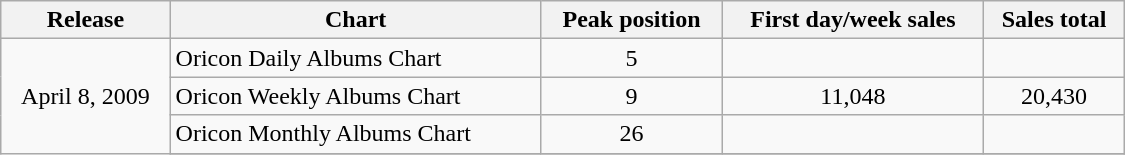<table class="wikitable" width="750px">
<tr>
<th>Release</th>
<th>Chart</th>
<th>Peak position</th>
<th>First day/week sales</th>
<th>Sales total</th>
</tr>
<tr>
<td align="center" rowspan="4">April 8, 2009</td>
<td>Oricon Daily Albums Chart</td>
<td align="center">5</td>
<td></td>
<td></td>
</tr>
<tr>
<td>Oricon Weekly Albums Chart</td>
<td align="center">9</td>
<td align="center">11,048</td>
<td align="center">20,430</td>
</tr>
<tr>
<td>Oricon Monthly Albums Chart</td>
<td align="center">26</td>
<td></td>
<td></td>
</tr>
<tr>
</tr>
</table>
